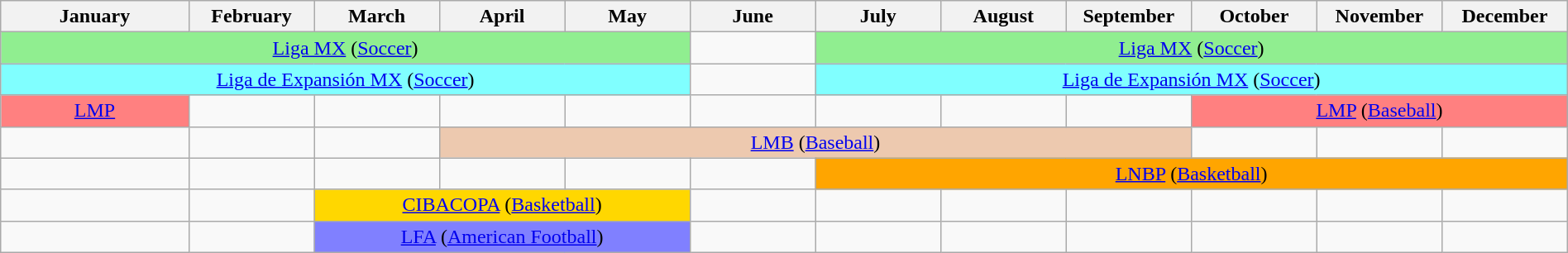<table class = "wikitable" width = 100%>
<tr>
<th width=0%>January</th>
<th width=8%>February</th>
<th width=8%>March</th>
<th width=8%>April</th>
<th width=8%>May</th>
<th width=8%>June</th>
<th width=8%>July</th>
<th width=8%>August</th>
<th width=8%>September</th>
<th width=8%>October</th>
<th width=8%>November</th>
<th width=8%>December</th>
</tr>
<tr>
<td colspan=5 style="background:lightgreen; text-align:center"><a href='#'>Liga MX</a> (<a href='#'>Soccer</a>)</td>
<td></td>
<td colspan=7 style="background:lightgreen; text-align:center"><a href='#'>Liga MX</a> (<a href='#'>Soccer</a>)</td>
</tr>
<tr>
<td colspan=5 style="background:#80FFFF; text-align:center"><a href='#'>Liga de Expansión MX</a> (<a href='#'>Soccer</a>)</td>
<td></td>
<td colspan=7 style="background:#80FFFF; text-align:center"><a href='#'>Liga de Expansión MX</a> (<a href='#'>Soccer</a>)</td>
</tr>
<tr>
<td colspan=1 style="background:#FF8080; text-align:center"><a href='#'>LMP</a></td>
<td></td>
<td></td>
<td></td>
<td></td>
<td></td>
<td></td>
<td></td>
<td></td>
<td colspan=3 style="background:#FF8080; text-align:center"><a href='#'>LMP</a> (<a href='#'>Baseball</a>)</td>
</tr>
<tr>
<td></td>
<td></td>
<td></td>
<td colspan=6 style="background:#EDC9AF; text-align:center"><a href='#'>LMB</a> (<a href='#'>Baseball</a>)</td>
<td></td>
<td></td>
<td></td>
</tr>
<tr>
<td></td>
<td></td>
<td></td>
<td></td>
<td></td>
<td></td>
<td colspan=6 style="background:orange; text-align:center"><a href='#'>LNBP</a> (<a href='#'>Basketball</a>)</td>
</tr>
<tr>
<td></td>
<td></td>
<td colspan=3 style="background:gold; text-align:center"><a href='#'>CIBACOPA</a> (<a href='#'>Basketball</a>)</td>
<td></td>
<td></td>
<td></td>
<td></td>
<td></td>
<td></td>
<td></td>
</tr>
<tr>
<td></td>
<td></td>
<td colspan=3 style="background:#8080FF; text-align:center"><a href='#'>LFA</a> (<a href='#'>American Football</a>)</td>
<td></td>
<td></td>
<td></td>
<td></td>
<td></td>
<td></td>
<td></td>
</tr>
</table>
